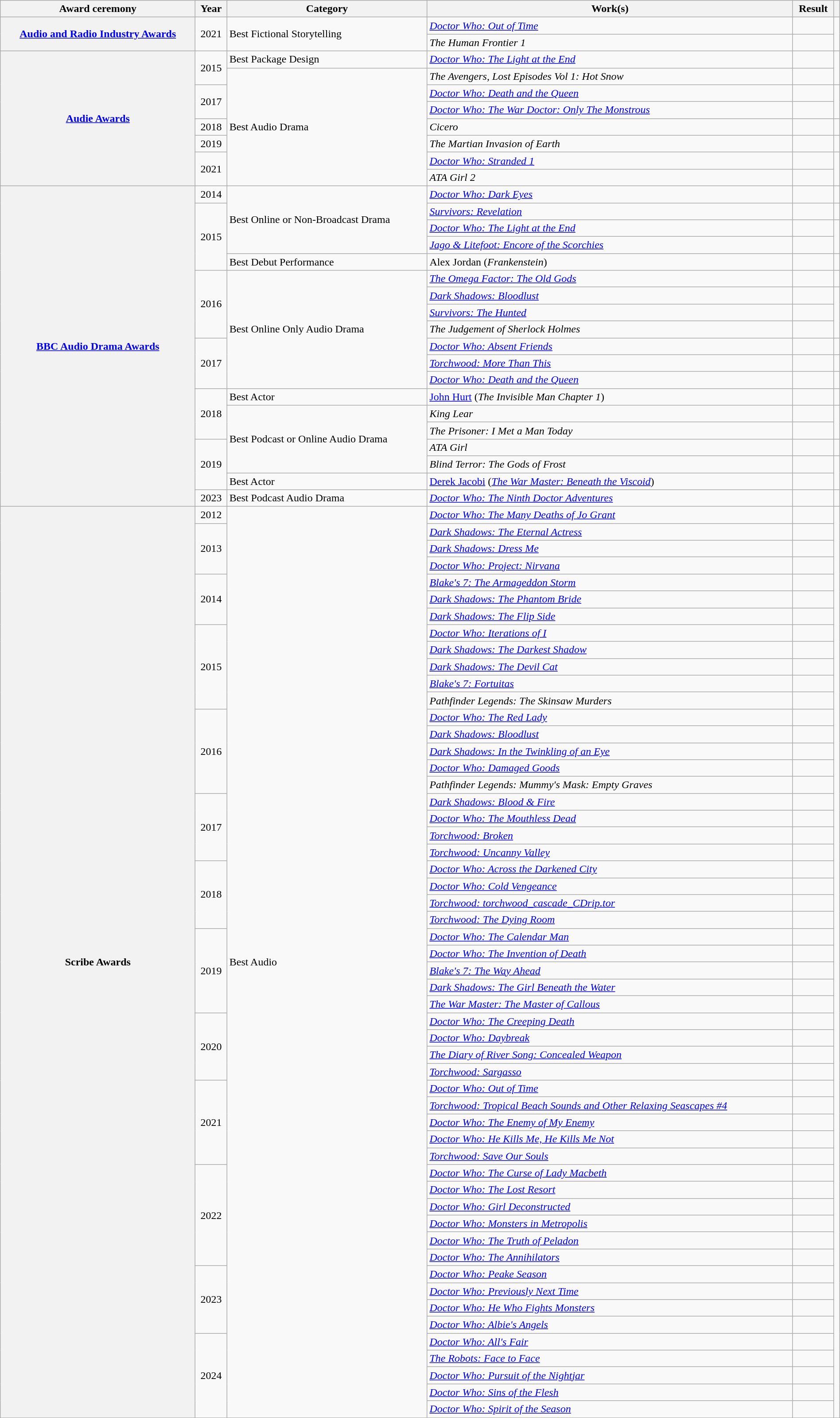<table class="wikitable sortable plainrowheaders" style="width:100%;">
<tr>
<th scope="col">Award ceremony</th>
<th scope="col">Year</th>
<th scope="col">Category</th>
<th scope="col">Work(s)</th>
<th scope="col">Result</th>
<th scope="col" class="unsortable"></th>
</tr>
<tr>
<th scope="row" rowspan="2"><a href='#'>Audio and Radio Industry Awards</a></th>
<td style="text-align:center" rowspan="2">2021</td>
<td rowspan="2">Best Fictional Storytelling</td>
<td><em><a href='#'>Doctor Who: Out of Time</a></em></td>
<td></td>
<td style="text-align:center" rowspan="2"></td>
</tr>
<tr>
<td><em>The Human Frontier 1</em></td>
<td></td>
</tr>
<tr>
<th scope="row" rowspan="8"><a href='#'>Audie Awards</a></th>
<td style="text-align:center" rowspan="2">2015</td>
<td>Best Package Design</td>
<td><em><a href='#'>Doctor Who: The Light at the End</a></em></td>
<td></td>
<td style="text-align:center" rowspan="2"></td>
</tr>
<tr>
<td rowspan="7">Best Audio Drama</td>
<td><em>The Avengers, Lost Episodes Vol 1: Hot Snow</em></td>
<td></td>
</tr>
<tr>
<td style="text-align:center" rowspan="2">2017</td>
<td><em><a href='#'>Doctor Who: Death and the Queen</a></em></td>
<td></td>
<td style="text-align:center" rowspan="2"></td>
</tr>
<tr>
<td><em><a href='#'>Doctor Who: The War Doctor: Only The Monstrous</a></em></td>
<td></td>
</tr>
<tr>
<td style="text-align:center">2018</td>
<td><em>Cicero</em></td>
<td></td>
<td style="text-align:center"></td>
</tr>
<tr>
<td style="text-align:center">2019</td>
<td><em>The Martian Invasion of Earth</em></td>
<td></td>
<td style="text-align:center"></td>
</tr>
<tr>
<td style="text-align:center" rowspan="2">2021</td>
<td><em><a href='#'>Doctor Who: Stranded 1</a></em></td>
<td></td>
<td style="text-align:center" rowspan="2"></td>
</tr>
<tr>
<td><em>ATA Girl 2</em></td>
<td></td>
</tr>
<tr>
<th scope="row" rowspan="19"><a href='#'>BBC Audio Drama Awards</a></th>
<td style="text-align:center">2014</td>
<td rowspan="4">Best Online or Non-Broadcast Drama</td>
<td><em><a href='#'>Doctor Who: Dark Eyes</a></em></td>
<td></td>
<td style="text-align:center"></td>
</tr>
<tr>
<td style="text-align:center" rowspan="4">2015</td>
<td><em><a href='#'>Survivors: Revelation</a></em></td>
<td></td>
<td style="text-align:center" rowspan="1"></td>
</tr>
<tr>
<td><em><a href='#'>Doctor Who: The Light at the End</a></em></td>
<td></td>
<td style="text-align:center" rowspan="2"></td>
</tr>
<tr>
<td><em><a href='#'>Jago & Litefoot: Encore of the Scorchies</a></em></td>
<td></td>
</tr>
<tr>
<td>Best Debut Performance</td>
<td>Alex Jordan (<em>Frankenstein</em>)</td>
<td></td>
<td style="text-align:center" rowspan="1"></td>
</tr>
<tr>
<td style="text-align:center" rowspan="4">2016</td>
<td rowspan="7">Best Online Only Audio Drama</td>
<td><em><a href='#'>The Omega Factor: The Old Gods</a></em></td>
<td></td>
<td style="text-align:center"></td>
</tr>
<tr>
<td><em><a href='#'>Dark Shadows: Bloodlust</a></em></td>
<td></td>
<td style="text-align:center" rowspan="3"></td>
</tr>
<tr>
<td><em><a href='#'>Survivors: The Hunted</a></em></td>
<td></td>
</tr>
<tr>
<td><em>The Judgement of Sherlock Holmes</em></td>
<td></td>
</tr>
<tr>
<td style="text-align:center" rowspan="3">2017</td>
<td><em><a href='#'>Doctor Who: Absent Friends</a></em></td>
<td></td>
<td style="text-align:center"></td>
</tr>
<tr>
<td><em><a href='#'>Torchwood: More Than This</a></em></td>
<td></td>
<td style="text-align:center"></td>
</tr>
<tr>
<td><em><a href='#'>Doctor Who: Death and the Queen</a></em></td>
<td></td>
<td style="text-align:center"></td>
</tr>
<tr>
<td style="text-align:center" rowspan="3">2018</td>
<td>Best Actor</td>
<td><a href='#'>John Hurt</a> (<em>The Invisible Man Chapter 1</em>)</td>
<td></td>
<td style="text-align:center"></td>
</tr>
<tr>
<td rowspan="4">Best Podcast or Online Audio Drama</td>
<td><em>King Lear</em></td>
<td></td>
<td style="text-align:center" rowspan="2"></td>
</tr>
<tr>
<td><em>The Prisoner: I Met a Man Today</em></td>
<td></td>
</tr>
<tr>
<td style="text-align:center" rowspan="3">2019</td>
<td><em>ATA Girl</em></td>
<td></td>
<td style="text-align:center"></td>
</tr>
<tr>
<td><em>Blind Terror: The Gods of Frost</em></td>
<td></td>
<td style="text-align:center" rowspan="2"></td>
</tr>
<tr>
<td>Best Actor</td>
<td><a href='#'>Derek Jacobi</a> (<em><a href='#'>The War Master: Beneath the Viscoid</a></em>)</td>
<td></td>
</tr>
<tr>
<td style="text-align:center">2023</td>
<td>Best Podcast Audio Drama</td>
<td><em><a href='#'>Doctor Who: The Ninth Doctor Adventures</a></em></td>
<td></td>
<td style="text-align:center"></td>
</tr>
<tr>
<th scope="row" rowspan="56">Scribe Awards</th>
<td style="text-align:center">2012</td>
<td rowspan="56">Best Audio</td>
<td><em><a href='#'>Doctor Who: The Many Deaths of Jo Grant</a></em></td>
<td></td>
<td style="text-align:center" rowspan="56"></td>
</tr>
<tr>
<td style="text-align:center" rowspan="3">2013</td>
<td><em><a href='#'>Dark Shadows: The Eternal Actress</a></em></td>
<td></td>
</tr>
<tr>
<td><em><a href='#'>Dark Shadows: Dress Me</a></em></td>
<td></td>
</tr>
<tr>
<td><em><a href='#'>Doctor Who: Project: Nirvana</a></em></td>
<td></td>
</tr>
<tr>
<td style="text-align:center" rowspan="3">2014</td>
<td><em><a href='#'>Blake's 7: The Armageddon Storm</a></em></td>
<td></td>
</tr>
<tr>
<td><em><a href='#'>Dark Shadows: The Phantom Bride</a></em></td>
<td></td>
</tr>
<tr>
<td><em><a href='#'>Dark Shadows: The Flip Side</a></em></td>
<td></td>
</tr>
<tr>
<td style="text-align:center" rowspan="5">2015</td>
<td><em><a href='#'>Doctor Who: Iterations of I</a></em></td>
<td></td>
</tr>
<tr>
<td><em><a href='#'>Dark Shadows: The Darkest Shadow</a></em></td>
<td></td>
</tr>
<tr>
<td><em><a href='#'>Dark Shadows: The Devil Cat</a></em></td>
<td></td>
</tr>
<tr>
<td><em><a href='#'>Blake's 7: Fortuitas</a></em></td>
<td></td>
</tr>
<tr>
<td><em>Pathfinder Legends: The Skinsaw Murders</em></td>
<td></td>
</tr>
<tr>
<td style="text-align:center" rowspan="5">2016</td>
<td><em><a href='#'>Doctor Who: The Red Lady</a></em></td>
<td></td>
</tr>
<tr>
<td><em><a href='#'>Dark Shadows: Bloodlust</a></em></td>
<td></td>
</tr>
<tr>
<td><em><a href='#'>Dark Shadows: In the Twinkling of an Eye</a></em></td>
<td></td>
</tr>
<tr>
<td><em><a href='#'>Doctor Who: Damaged Goods</a></em></td>
<td></td>
</tr>
<tr>
<td><em>Pathfinder Legends: Mummy's Mask: Empty Graves</em></td>
<td></td>
</tr>
<tr>
<td style="text-align:center" rowspan="4">2017</td>
<td><em><a href='#'>Dark Shadows: Blood & Fire</a></em></td>
<td></td>
</tr>
<tr>
<td><em><a href='#'>Doctor Who: The Mouthless Dead</a></em></td>
<td></td>
</tr>
<tr>
<td><em><a href='#'>Torchwood: Broken</a></em></td>
<td></td>
</tr>
<tr>
<td><em><a href='#'>Torchwood: Uncanny Valley</a></em></td>
<td></td>
</tr>
<tr>
<td style="text-align:center" rowspan="4">2018</td>
<td><em><a href='#'>Doctor Who: Across the Darkened City</a></em></td>
<td></td>
</tr>
<tr>
<td><em><a href='#'>Doctor Who: Cold Vengeance</a></em></td>
<td></td>
</tr>
<tr>
<td><em><a href='#'>Torchwood: torchwood_cascade_CDrip.tor</a></em></td>
<td></td>
</tr>
<tr>
<td><em><a href='#'>Torchwood: The Dying Room</a></em></td>
<td></td>
</tr>
<tr>
<td style="text-align:center" rowspan="5">2019</td>
<td><em><a href='#'>Doctor Who: The Calendar Man</a></em></td>
<td></td>
</tr>
<tr>
<td><em><a href='#'>Doctor Who: The Invention of Death</a></em></td>
<td></td>
</tr>
<tr>
<td><em><a href='#'>Blake's 7: The Way Ahead</a></em></td>
<td></td>
</tr>
<tr>
<td><em><a href='#'>Dark Shadows: The Girl Beneath the Water</a></em></td>
<td></td>
</tr>
<tr>
<td><em><a href='#'>The War Master: The Master of Callous</a></em></td>
<td></td>
</tr>
<tr>
<td style="text-align:center" rowspan="4">2020</td>
<td><em><a href='#'>Doctor Who: The Creeping Death</a></em></td>
<td></td>
</tr>
<tr>
<td><em><a href='#'>Doctor Who: Daybreak</a></em></td>
<td></td>
</tr>
<tr>
<td><em><a href='#'>The Diary of River Song: Concealed Weapon</a></em></td>
<td></td>
</tr>
<tr>
<td><em><a href='#'>Torchwood: Sargasso</a></em></td>
<td></td>
</tr>
<tr>
<td style="text-align:center" rowspan="5">2021</td>
<td><em><a href='#'>Doctor Who: Out of Time</a></em></td>
<td></td>
</tr>
<tr>
<td><em><a href='#'>Torchwood: Tropical Beach Sounds and Other Relaxing Seascapes #4</a></em></td>
<td></td>
</tr>
<tr>
<td><em><a href='#'>Doctor Who: The Enemy of My Enemy</a></em></td>
<td></td>
</tr>
<tr>
<td><em><a href='#'>Doctor Who: He Kills Me, He Kills Me Not</a></em></td>
<td></td>
</tr>
<tr>
<td><em><a href='#'>Torchwood: Save Our Souls</a></em></td>
<td></td>
</tr>
<tr>
<td style="text-align:center" rowspan="6">2022</td>
<td><em><a href='#'>Doctor Who: The Curse of Lady Macbeth</a></em></td>
<td></td>
</tr>
<tr>
<td><em><a href='#'>Doctor Who: The Lost Resort</a></em></td>
<td></td>
</tr>
<tr>
<td><em><a href='#'>Doctor Who: Girl Deconstructed</a></em></td>
<td></td>
</tr>
<tr>
<td><em><a href='#'>Doctor Who: Monsters in Metropolis</a></em></td>
<td></td>
</tr>
<tr>
<td><em><a href='#'>Doctor Who: The Truth of Peladon</a></em></td>
<td></td>
</tr>
<tr>
<td><em><a href='#'>Doctor Who: The Annihilators</a></em></td>
<td></td>
</tr>
<tr>
<td style="text-align:center" rowspan="4">2023</td>
<td><em><a href='#'>Doctor Who: Peake Season</a></em></td>
<td></td>
</tr>
<tr>
<td><em><a href='#'>Doctor Who: Previously Next Time</a></em></td>
<td></td>
</tr>
<tr>
<td><em><a href='#'>Doctor Who: He Who Fights Monsters</a></em></td>
<td></td>
</tr>
<tr>
<td><em><a href='#'>Doctor Who: Albie's Angels</a></em></td>
<td></td>
</tr>
<tr>
<td style="text-align:center" rowspan="5">2024</td>
<td><em><a href='#'>Doctor Who: All's Fair</a></em></td>
<td></td>
</tr>
<tr>
<td><em><a href='#'>The Robots: Face to Face</a></em></td>
<td></td>
</tr>
<tr>
<td><em><a href='#'>Doctor Who: Pursuit of the Nightjar</a></em></td>
<td></td>
</tr>
<tr>
<td><em><a href='#'>Doctor Who: Sins of the Flesh</a></em></td>
<td></td>
</tr>
<tr>
<td><em><a href='#'>Doctor Who: Spirit of the Season</a></em></td>
<td></td>
</tr>
</table>
